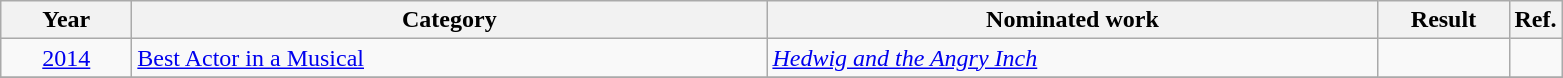<table class=wikitable>
<tr>
<th scope="col" style="width:5em;">Year</th>
<th scope="col" style="width:26em;">Category</th>
<th scope="col" style="width:25em;">Nominated work</th>
<th scope="col" style="width:5em;">Result</th>
<th>Ref.</th>
</tr>
<tr>
<td style="text-align:center;"><a href='#'>2014</a></td>
<td><a href='#'>Best Actor in a Musical</a></td>
<td><em><a href='#'>Hedwig and the Angry Inch</a></em></td>
<td></td>
<td></td>
</tr>
<tr>
</tr>
</table>
